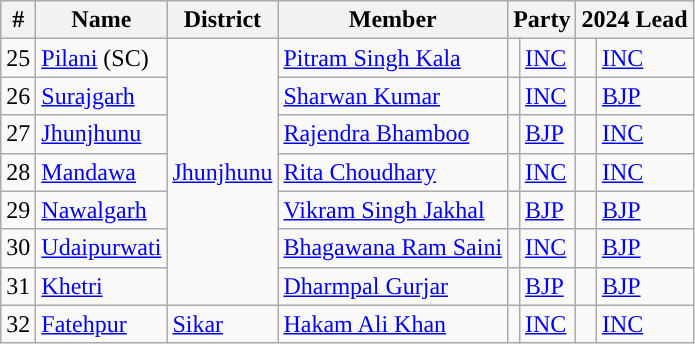<table class="wikitable">
<tr>
<th>#</th>
<th>Name</th>
<th>District</th>
<th>Member</th>
<th colspan="2">Party</th>
<th colspan="2">2024 Lead</th>
</tr>
<tr>
<td>25</td>
<td><a href='#'>Pilani</a> (SC)</td>
<td rowspan="7"><a href='#'>Jhunjhunu</a></td>
<td><a href='#'>Pitram Singh Kala</a></td>
<td style="background-color: "></td>
<td><a href='#'>INC</a></td>
<td style="background-color: "></td>
<td><a href='#'>INC</a></td>
</tr>
<tr>
<td>26</td>
<td><a href='#'>Surajgarh</a></td>
<td><a href='#'>Sharwan Kumar</a></td>
<td style="background-color: "></td>
<td><a href='#'>INC</a></td>
<td style="background-color: "></td>
<td><a href='#'>BJP</a></td>
</tr>
<tr>
<td>27</td>
<td><a href='#'>Jhunjhunu</a></td>
<td><a href='#'>Rajendra Bhamboo</a></td>
<td style="background-color: "></td>
<td><a href='#'>BJP</a></td>
<td style="background-color: "></td>
<td><a href='#'>INC</a></td>
</tr>
<tr>
<td>28</td>
<td><a href='#'>Mandawa</a></td>
<td><a href='#'>Rita Choudhary</a></td>
<td style="background-color: "></td>
<td><a href='#'>INC</a></td>
<td style="background-color: "></td>
<td><a href='#'>INC</a></td>
</tr>
<tr>
<td>29</td>
<td><a href='#'>Nawalgarh</a></td>
<td><a href='#'>Vikram Singh Jakhal</a></td>
<td style="background-color: "></td>
<td><a href='#'>BJP</a></td>
<td style="background-color: "></td>
<td><a href='#'>BJP</a></td>
</tr>
<tr>
<td>30</td>
<td><a href='#'>Udaipurwati</a></td>
<td><a href='#'>Bhagawana Ram Saini</a></td>
<td style="background-color: "></td>
<td><a href='#'>INC</a></td>
<td style="background-color: "></td>
<td><a href='#'>BJP</a></td>
</tr>
<tr>
<td>31</td>
<td><a href='#'>Khetri</a></td>
<td><a href='#'>Dharmpal Gurjar</a></td>
<td style="background-color: "></td>
<td><a href='#'>BJP</a></td>
<td style="background-color: "></td>
<td><a href='#'>BJP</a></td>
</tr>
<tr>
<td>32</td>
<td><a href='#'>Fatehpur</a></td>
<td><a href='#'>Sikar</a></td>
<td><a href='#'>Hakam Ali Khan</a></td>
<td style="background-color: "></td>
<td><a href='#'>INC</a></td>
<td style="background-color: "></td>
<td><a href='#'>INC</a></td>
</tr>
</table>
